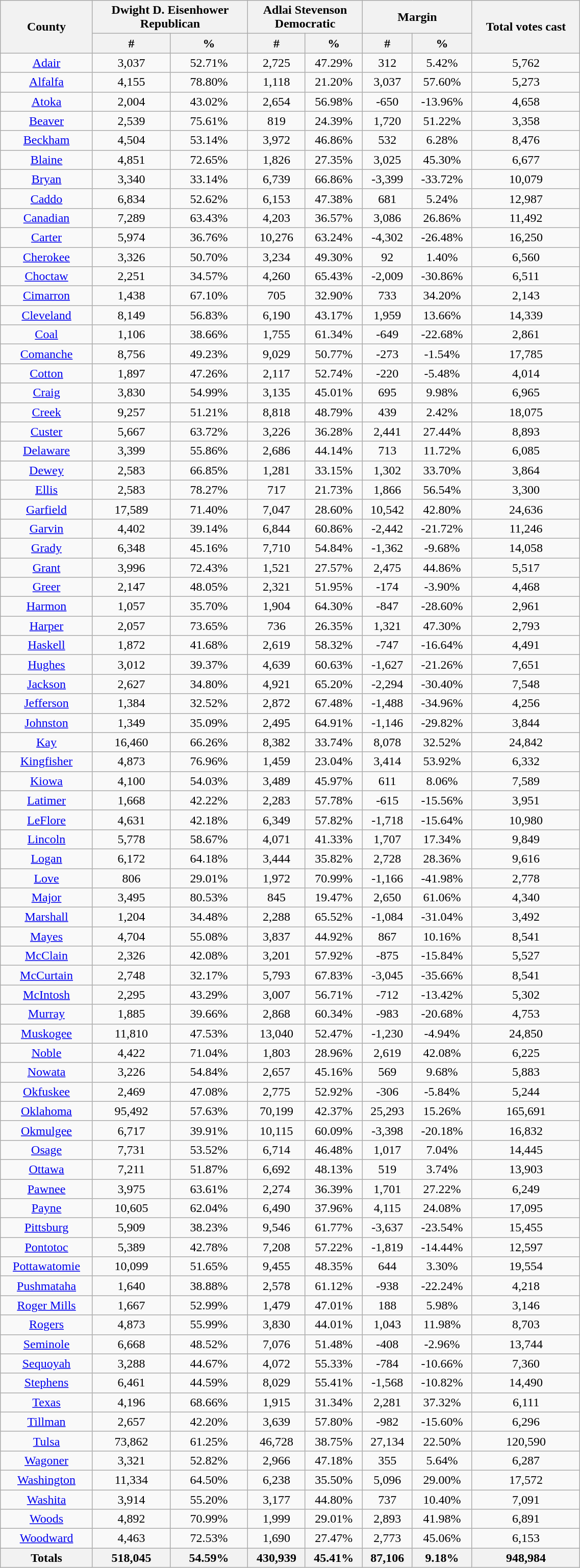<table width="60%" class="wikitable sortable" style="text-align:center">
<tr>
<th style="text-align:center;" rowspan="2">County</th>
<th style="text-align:center;" colspan="2">Dwight D. Eisenhower<br>Republican</th>
<th style="text-align:center;" colspan="2">Adlai Stevenson<br>Democratic</th>
<th style="text-align:center;" colspan="2">Margin</th>
<th style="text-align:center;" rowspan="2">Total votes cast</th>
</tr>
<tr>
<th style="text-align:center;" data-sort-type="number">#</th>
<th style="text-align:center;" data-sort-type="number">%</th>
<th style="text-align:center;" data-sort-type="number">#</th>
<th style="text-align:center;" data-sort-type="number">%</th>
<th style="text-align:center;" data-sort-type="number">#</th>
<th style="text-align:center;" data-sort-type="number">%</th>
</tr>
<tr style="text-align:center;">
<td><a href='#'>Adair</a></td>
<td>3,037</td>
<td>52.71%</td>
<td>2,725</td>
<td>47.29%</td>
<td>312</td>
<td>5.42%</td>
<td>5,762</td>
</tr>
<tr style="text-align:center;">
<td><a href='#'>Alfalfa</a></td>
<td>4,155</td>
<td>78.80%</td>
<td>1,118</td>
<td>21.20%</td>
<td>3,037</td>
<td>57.60%</td>
<td>5,273</td>
</tr>
<tr style="text-align:center;">
<td><a href='#'>Atoka</a></td>
<td>2,004</td>
<td>43.02%</td>
<td>2,654</td>
<td>56.98%</td>
<td>-650</td>
<td>-13.96%</td>
<td>4,658</td>
</tr>
<tr style="text-align:center;">
<td><a href='#'>Beaver</a></td>
<td>2,539</td>
<td>75.61%</td>
<td>819</td>
<td>24.39%</td>
<td>1,720</td>
<td>51.22%</td>
<td>3,358</td>
</tr>
<tr style="text-align:center;">
<td><a href='#'>Beckham</a></td>
<td>4,504</td>
<td>53.14%</td>
<td>3,972</td>
<td>46.86%</td>
<td>532</td>
<td>6.28%</td>
<td>8,476</td>
</tr>
<tr style="text-align:center;">
<td><a href='#'>Blaine</a></td>
<td>4,851</td>
<td>72.65%</td>
<td>1,826</td>
<td>27.35%</td>
<td>3,025</td>
<td>45.30%</td>
<td>6,677</td>
</tr>
<tr style="text-align:center;">
<td><a href='#'>Bryan</a></td>
<td>3,340</td>
<td>33.14%</td>
<td>6,739</td>
<td>66.86%</td>
<td>-3,399</td>
<td>-33.72%</td>
<td>10,079</td>
</tr>
<tr style="text-align:center;">
<td><a href='#'>Caddo</a></td>
<td>6,834</td>
<td>52.62%</td>
<td>6,153</td>
<td>47.38%</td>
<td>681</td>
<td>5.24%</td>
<td>12,987</td>
</tr>
<tr style="text-align:center;">
<td><a href='#'>Canadian</a></td>
<td>7,289</td>
<td>63.43%</td>
<td>4,203</td>
<td>36.57%</td>
<td>3,086</td>
<td>26.86%</td>
<td>11,492</td>
</tr>
<tr style="text-align:center;">
<td><a href='#'>Carter</a></td>
<td>5,974</td>
<td>36.76%</td>
<td>10,276</td>
<td>63.24%</td>
<td>-4,302</td>
<td>-26.48%</td>
<td>16,250</td>
</tr>
<tr style="text-align:center;">
<td><a href='#'>Cherokee</a></td>
<td>3,326</td>
<td>50.70%</td>
<td>3,234</td>
<td>49.30%</td>
<td>92</td>
<td>1.40%</td>
<td>6,560</td>
</tr>
<tr style="text-align:center;">
<td><a href='#'>Choctaw</a></td>
<td>2,251</td>
<td>34.57%</td>
<td>4,260</td>
<td>65.43%</td>
<td>-2,009</td>
<td>-30.86%</td>
<td>6,511</td>
</tr>
<tr style="text-align:center;">
<td><a href='#'>Cimarron</a></td>
<td>1,438</td>
<td>67.10%</td>
<td>705</td>
<td>32.90%</td>
<td>733</td>
<td>34.20%</td>
<td>2,143</td>
</tr>
<tr style="text-align:center;">
<td><a href='#'>Cleveland</a></td>
<td>8,149</td>
<td>56.83%</td>
<td>6,190</td>
<td>43.17%</td>
<td>1,959</td>
<td>13.66%</td>
<td>14,339</td>
</tr>
<tr style="text-align:center;">
<td><a href='#'>Coal</a></td>
<td>1,106</td>
<td>38.66%</td>
<td>1,755</td>
<td>61.34%</td>
<td>-649</td>
<td>-22.68%</td>
<td>2,861</td>
</tr>
<tr style="text-align:center;">
<td><a href='#'>Comanche</a></td>
<td>8,756</td>
<td>49.23%</td>
<td>9,029</td>
<td>50.77%</td>
<td>-273</td>
<td>-1.54%</td>
<td>17,785</td>
</tr>
<tr style="text-align:center;">
<td><a href='#'>Cotton</a></td>
<td>1,897</td>
<td>47.26%</td>
<td>2,117</td>
<td>52.74%</td>
<td>-220</td>
<td>-5.48%</td>
<td>4,014</td>
</tr>
<tr style="text-align:center;">
<td><a href='#'>Craig</a></td>
<td>3,830</td>
<td>54.99%</td>
<td>3,135</td>
<td>45.01%</td>
<td>695</td>
<td>9.98%</td>
<td>6,965</td>
</tr>
<tr style="text-align:center;">
<td><a href='#'>Creek</a></td>
<td>9,257</td>
<td>51.21%</td>
<td>8,818</td>
<td>48.79%</td>
<td>439</td>
<td>2.42%</td>
<td>18,075</td>
</tr>
<tr style="text-align:center;">
<td><a href='#'>Custer</a></td>
<td>5,667</td>
<td>63.72%</td>
<td>3,226</td>
<td>36.28%</td>
<td>2,441</td>
<td>27.44%</td>
<td>8,893</td>
</tr>
<tr style="text-align:center;">
<td><a href='#'>Delaware</a></td>
<td>3,399</td>
<td>55.86%</td>
<td>2,686</td>
<td>44.14%</td>
<td>713</td>
<td>11.72%</td>
<td>6,085</td>
</tr>
<tr style="text-align:center;">
<td><a href='#'>Dewey</a></td>
<td>2,583</td>
<td>66.85%</td>
<td>1,281</td>
<td>33.15%</td>
<td>1,302</td>
<td>33.70%</td>
<td>3,864</td>
</tr>
<tr style="text-align:center;">
<td><a href='#'>Ellis</a></td>
<td>2,583</td>
<td>78.27%</td>
<td>717</td>
<td>21.73%</td>
<td>1,866</td>
<td>56.54%</td>
<td>3,300</td>
</tr>
<tr style="text-align:center;">
<td><a href='#'>Garfield</a></td>
<td>17,589</td>
<td>71.40%</td>
<td>7,047</td>
<td>28.60%</td>
<td>10,542</td>
<td>42.80%</td>
<td>24,636</td>
</tr>
<tr style="text-align:center;">
<td><a href='#'>Garvin</a></td>
<td>4,402</td>
<td>39.14%</td>
<td>6,844</td>
<td>60.86%</td>
<td>-2,442</td>
<td>-21.72%</td>
<td>11,246</td>
</tr>
<tr style="text-align:center;">
<td><a href='#'>Grady</a></td>
<td>6,348</td>
<td>45.16%</td>
<td>7,710</td>
<td>54.84%</td>
<td>-1,362</td>
<td>-9.68%</td>
<td>14,058</td>
</tr>
<tr style="text-align:center;">
<td><a href='#'>Grant</a></td>
<td>3,996</td>
<td>72.43%</td>
<td>1,521</td>
<td>27.57%</td>
<td>2,475</td>
<td>44.86%</td>
<td>5,517</td>
</tr>
<tr style="text-align:center;">
<td><a href='#'>Greer</a></td>
<td>2,147</td>
<td>48.05%</td>
<td>2,321</td>
<td>51.95%</td>
<td>-174</td>
<td>-3.90%</td>
<td>4,468</td>
</tr>
<tr style="text-align:center;">
<td><a href='#'>Harmon</a></td>
<td>1,057</td>
<td>35.70%</td>
<td>1,904</td>
<td>64.30%</td>
<td>-847</td>
<td>-28.60%</td>
<td>2,961</td>
</tr>
<tr style="text-align:center;">
<td><a href='#'>Harper</a></td>
<td>2,057</td>
<td>73.65%</td>
<td>736</td>
<td>26.35%</td>
<td>1,321</td>
<td>47.30%</td>
<td>2,793</td>
</tr>
<tr style="text-align:center;">
<td><a href='#'>Haskell</a></td>
<td>1,872</td>
<td>41.68%</td>
<td>2,619</td>
<td>58.32%</td>
<td>-747</td>
<td>-16.64%</td>
<td>4,491</td>
</tr>
<tr style="text-align:center;">
<td><a href='#'>Hughes</a></td>
<td>3,012</td>
<td>39.37%</td>
<td>4,639</td>
<td>60.63%</td>
<td>-1,627</td>
<td>-21.26%</td>
<td>7,651</td>
</tr>
<tr style="text-align:center;">
<td><a href='#'>Jackson</a></td>
<td>2,627</td>
<td>34.80%</td>
<td>4,921</td>
<td>65.20%</td>
<td>-2,294</td>
<td>-30.40%</td>
<td>7,548</td>
</tr>
<tr style="text-align:center;">
<td><a href='#'>Jefferson</a></td>
<td>1,384</td>
<td>32.52%</td>
<td>2,872</td>
<td>67.48%</td>
<td>-1,488</td>
<td>-34.96%</td>
<td>4,256</td>
</tr>
<tr style="text-align:center;">
<td><a href='#'>Johnston</a></td>
<td>1,349</td>
<td>35.09%</td>
<td>2,495</td>
<td>64.91%</td>
<td>-1,146</td>
<td>-29.82%</td>
<td>3,844</td>
</tr>
<tr style="text-align:center;">
<td><a href='#'>Kay</a></td>
<td>16,460</td>
<td>66.26%</td>
<td>8,382</td>
<td>33.74%</td>
<td>8,078</td>
<td>32.52%</td>
<td>24,842</td>
</tr>
<tr style="text-align:center;">
<td><a href='#'>Kingfisher</a></td>
<td>4,873</td>
<td>76.96%</td>
<td>1,459</td>
<td>23.04%</td>
<td>3,414</td>
<td>53.92%</td>
<td>6,332</td>
</tr>
<tr style="text-align:center;">
<td><a href='#'>Kiowa</a></td>
<td>4,100</td>
<td>54.03%</td>
<td>3,489</td>
<td>45.97%</td>
<td>611</td>
<td>8.06%</td>
<td>7,589</td>
</tr>
<tr style="text-align:center;">
<td><a href='#'>Latimer</a></td>
<td>1,668</td>
<td>42.22%</td>
<td>2,283</td>
<td>57.78%</td>
<td>-615</td>
<td>-15.56%</td>
<td>3,951</td>
</tr>
<tr style="text-align:center;">
<td><a href='#'>LeFlore</a></td>
<td>4,631</td>
<td>42.18%</td>
<td>6,349</td>
<td>57.82%</td>
<td>-1,718</td>
<td>-15.64%</td>
<td>10,980</td>
</tr>
<tr style="text-align:center;">
<td><a href='#'>Lincoln</a></td>
<td>5,778</td>
<td>58.67%</td>
<td>4,071</td>
<td>41.33%</td>
<td>1,707</td>
<td>17.34%</td>
<td>9,849</td>
</tr>
<tr style="text-align:center;">
<td><a href='#'>Logan</a></td>
<td>6,172</td>
<td>64.18%</td>
<td>3,444</td>
<td>35.82%</td>
<td>2,728</td>
<td>28.36%</td>
<td>9,616</td>
</tr>
<tr style="text-align:center;">
<td><a href='#'>Love</a></td>
<td>806</td>
<td>29.01%</td>
<td>1,972</td>
<td>70.99%</td>
<td>-1,166</td>
<td>-41.98%</td>
<td>2,778</td>
</tr>
<tr style="text-align:center;">
<td><a href='#'>Major</a></td>
<td>3,495</td>
<td>80.53%</td>
<td>845</td>
<td>19.47%</td>
<td>2,650</td>
<td>61.06%</td>
<td>4,340</td>
</tr>
<tr style="text-align:center;">
<td><a href='#'>Marshall</a></td>
<td>1,204</td>
<td>34.48%</td>
<td>2,288</td>
<td>65.52%</td>
<td>-1,084</td>
<td>-31.04%</td>
<td>3,492</td>
</tr>
<tr style="text-align:center;">
<td><a href='#'>Mayes</a></td>
<td>4,704</td>
<td>55.08%</td>
<td>3,837</td>
<td>44.92%</td>
<td>867</td>
<td>10.16%</td>
<td>8,541</td>
</tr>
<tr style="text-align:center;">
<td><a href='#'>McClain</a></td>
<td>2,326</td>
<td>42.08%</td>
<td>3,201</td>
<td>57.92%</td>
<td>-875</td>
<td>-15.84%</td>
<td>5,527</td>
</tr>
<tr style="text-align:center;">
<td><a href='#'>McCurtain</a></td>
<td>2,748</td>
<td>32.17%</td>
<td>5,793</td>
<td>67.83%</td>
<td>-3,045</td>
<td>-35.66%</td>
<td>8,541</td>
</tr>
<tr style="text-align:center;">
<td><a href='#'>McIntosh</a></td>
<td>2,295</td>
<td>43.29%</td>
<td>3,007</td>
<td>56.71%</td>
<td>-712</td>
<td>-13.42%</td>
<td>5,302</td>
</tr>
<tr style="text-align:center;">
<td><a href='#'>Murray</a></td>
<td>1,885</td>
<td>39.66%</td>
<td>2,868</td>
<td>60.34%</td>
<td>-983</td>
<td>-20.68%</td>
<td>4,753</td>
</tr>
<tr style="text-align:center;">
<td><a href='#'>Muskogee</a></td>
<td>11,810</td>
<td>47.53%</td>
<td>13,040</td>
<td>52.47%</td>
<td>-1,230</td>
<td>-4.94%</td>
<td>24,850</td>
</tr>
<tr style="text-align:center;">
<td><a href='#'>Noble</a></td>
<td>4,422</td>
<td>71.04%</td>
<td>1,803</td>
<td>28.96%</td>
<td>2,619</td>
<td>42.08%</td>
<td>6,225</td>
</tr>
<tr style="text-align:center;">
<td><a href='#'>Nowata</a></td>
<td>3,226</td>
<td>54.84%</td>
<td>2,657</td>
<td>45.16%</td>
<td>569</td>
<td>9.68%</td>
<td>5,883</td>
</tr>
<tr style="text-align:center;">
<td><a href='#'>Okfuskee</a></td>
<td>2,469</td>
<td>47.08%</td>
<td>2,775</td>
<td>52.92%</td>
<td>-306</td>
<td>-5.84%</td>
<td>5,244</td>
</tr>
<tr style="text-align:center;">
<td><a href='#'>Oklahoma</a></td>
<td>95,492</td>
<td>57.63%</td>
<td>70,199</td>
<td>42.37%</td>
<td>25,293</td>
<td>15.26%</td>
<td>165,691</td>
</tr>
<tr style="text-align:center;">
<td><a href='#'>Okmulgee</a></td>
<td>6,717</td>
<td>39.91%</td>
<td>10,115</td>
<td>60.09%</td>
<td>-3,398</td>
<td>-20.18%</td>
<td>16,832</td>
</tr>
<tr style="text-align:center;">
<td><a href='#'>Osage</a></td>
<td>7,731</td>
<td>53.52%</td>
<td>6,714</td>
<td>46.48%</td>
<td>1,017</td>
<td>7.04%</td>
<td>14,445</td>
</tr>
<tr style="text-align:center;">
<td><a href='#'>Ottawa</a></td>
<td>7,211</td>
<td>51.87%</td>
<td>6,692</td>
<td>48.13%</td>
<td>519</td>
<td>3.74%</td>
<td>13,903</td>
</tr>
<tr style="text-align:center;">
<td><a href='#'>Pawnee</a></td>
<td>3,975</td>
<td>63.61%</td>
<td>2,274</td>
<td>36.39%</td>
<td>1,701</td>
<td>27.22%</td>
<td>6,249</td>
</tr>
<tr style="text-align:center;">
<td><a href='#'>Payne</a></td>
<td>10,605</td>
<td>62.04%</td>
<td>6,490</td>
<td>37.96%</td>
<td>4,115</td>
<td>24.08%</td>
<td>17,095</td>
</tr>
<tr style="text-align:center;">
<td><a href='#'>Pittsburg</a></td>
<td>5,909</td>
<td>38.23%</td>
<td>9,546</td>
<td>61.77%</td>
<td>-3,637</td>
<td>-23.54%</td>
<td>15,455</td>
</tr>
<tr style="text-align:center;">
<td><a href='#'>Pontotoc</a></td>
<td>5,389</td>
<td>42.78%</td>
<td>7,208</td>
<td>57.22%</td>
<td>-1,819</td>
<td>-14.44%</td>
<td>12,597</td>
</tr>
<tr style="text-align:center;">
<td><a href='#'>Pottawatomie</a></td>
<td>10,099</td>
<td>51.65%</td>
<td>9,455</td>
<td>48.35%</td>
<td>644</td>
<td>3.30%</td>
<td>19,554</td>
</tr>
<tr style="text-align:center;">
<td><a href='#'>Pushmataha</a></td>
<td>1,640</td>
<td>38.88%</td>
<td>2,578</td>
<td>61.12%</td>
<td>-938</td>
<td>-22.24%</td>
<td>4,218</td>
</tr>
<tr style="text-align:center;">
<td><a href='#'>Roger Mills</a></td>
<td>1,667</td>
<td>52.99%</td>
<td>1,479</td>
<td>47.01%</td>
<td>188</td>
<td>5.98%</td>
<td>3,146</td>
</tr>
<tr style="text-align:center;">
<td><a href='#'>Rogers</a></td>
<td>4,873</td>
<td>55.99%</td>
<td>3,830</td>
<td>44.01%</td>
<td>1,043</td>
<td>11.98%</td>
<td>8,703</td>
</tr>
<tr style="text-align:center;">
<td><a href='#'>Seminole</a></td>
<td>6,668</td>
<td>48.52%</td>
<td>7,076</td>
<td>51.48%</td>
<td>-408</td>
<td>-2.96%</td>
<td>13,744</td>
</tr>
<tr style="text-align:center;">
<td><a href='#'>Sequoyah</a></td>
<td>3,288</td>
<td>44.67%</td>
<td>4,072</td>
<td>55.33%</td>
<td>-784</td>
<td>-10.66%</td>
<td>7,360</td>
</tr>
<tr style="text-align:center;">
<td><a href='#'>Stephens</a></td>
<td>6,461</td>
<td>44.59%</td>
<td>8,029</td>
<td>55.41%</td>
<td>-1,568</td>
<td>-10.82%</td>
<td>14,490</td>
</tr>
<tr style="text-align:center;">
<td><a href='#'>Texas</a></td>
<td>4,196</td>
<td>68.66%</td>
<td>1,915</td>
<td>31.34%</td>
<td>2,281</td>
<td>37.32%</td>
<td>6,111</td>
</tr>
<tr style="text-align:center;">
<td><a href='#'>Tillman</a></td>
<td>2,657</td>
<td>42.20%</td>
<td>3,639</td>
<td>57.80%</td>
<td>-982</td>
<td>-15.60%</td>
<td>6,296</td>
</tr>
<tr style="text-align:center;">
<td><a href='#'>Tulsa</a></td>
<td>73,862</td>
<td>61.25%</td>
<td>46,728</td>
<td>38.75%</td>
<td>27,134</td>
<td>22.50%</td>
<td>120,590</td>
</tr>
<tr style="text-align:center;">
<td><a href='#'>Wagoner</a></td>
<td>3,321</td>
<td>52.82%</td>
<td>2,966</td>
<td>47.18%</td>
<td>355</td>
<td>5.64%</td>
<td>6,287</td>
</tr>
<tr style="text-align:center;">
<td><a href='#'>Washington</a></td>
<td>11,334</td>
<td>64.50%</td>
<td>6,238</td>
<td>35.50%</td>
<td>5,096</td>
<td>29.00%</td>
<td>17,572</td>
</tr>
<tr style="text-align:center;">
<td><a href='#'>Washita</a></td>
<td>3,914</td>
<td>55.20%</td>
<td>3,177</td>
<td>44.80%</td>
<td>737</td>
<td>10.40%</td>
<td>7,091</td>
</tr>
<tr style="text-align:center;">
<td><a href='#'>Woods</a></td>
<td>4,892</td>
<td>70.99%</td>
<td>1,999</td>
<td>29.01%</td>
<td>2,893</td>
<td>41.98%</td>
<td>6,891</td>
</tr>
<tr style="text-align:center;">
<td><a href='#'>Woodward</a></td>
<td>4,463</td>
<td>72.53%</td>
<td>1,690</td>
<td>27.47%</td>
<td>2,773</td>
<td>45.06%</td>
<td>6,153</td>
</tr>
<tr style="text-align:center;">
<th>Totals</th>
<th>518,045</th>
<th>54.59%</th>
<th>430,939</th>
<th>45.41%</th>
<th>87,106</th>
<th>9.18%</th>
<th>948,984</th>
</tr>
</table>
